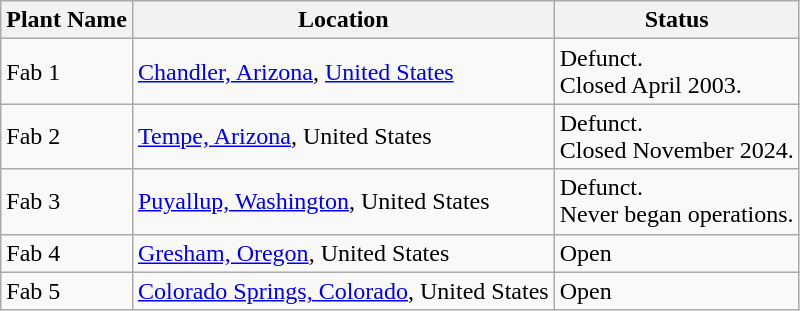<table class="wikitable">
<tr>
<th>Plant Name</th>
<th>Location</th>
<th>Status</th>
</tr>
<tr>
<td>Fab 1</td>
<td><a href='#'>Chandler, Arizona</a>, <a href='#'>United States</a></td>
<td>Defunct.<br>Closed April 2003.</td>
</tr>
<tr>
<td>Fab 2</td>
<td><a href='#'>Tempe, Arizona</a>, United States</td>
<td>Defunct.<br>Closed November 2024.</td>
</tr>
<tr>
<td>Fab 3</td>
<td><a href='#'>Puyallup, Washington</a>, United States</td>
<td>Defunct.<br>Never began operations.</td>
</tr>
<tr>
<td>Fab 4</td>
<td><a href='#'>Gresham, Oregon</a>, United States</td>
<td>Open</td>
</tr>
<tr>
<td>Fab 5</td>
<td><a href='#'>Colorado Springs, Colorado</a>, United States</td>
<td>Open</td>
</tr>
</table>
